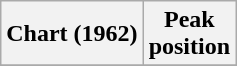<table class="wikitable">
<tr>
<th scope="col">Chart (1962)</th>
<th scope="col">Peak<br>position</th>
</tr>
<tr>
</tr>
</table>
